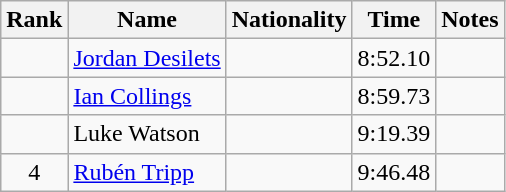<table class="wikitable sortable" style="text-align:center">
<tr>
<th>Rank</th>
<th>Name</th>
<th>Nationality</th>
<th>Time</th>
<th>Notes</th>
</tr>
<tr>
<td align=center></td>
<td align=left><a href='#'>Jordan Desilets</a></td>
<td align=left></td>
<td>8:52.10</td>
<td></td>
</tr>
<tr>
<td align=center></td>
<td align=left><a href='#'>Ian Collings</a></td>
<td align=left></td>
<td>8:59.73</td>
<td></td>
</tr>
<tr>
<td align=center></td>
<td align=left>Luke Watson</td>
<td align=left></td>
<td>9:19.39</td>
<td></td>
</tr>
<tr>
<td align=center>4</td>
<td align=left><a href='#'>Rubén Tripp</a></td>
<td align=left></td>
<td>9:46.48</td>
<td></td>
</tr>
</table>
